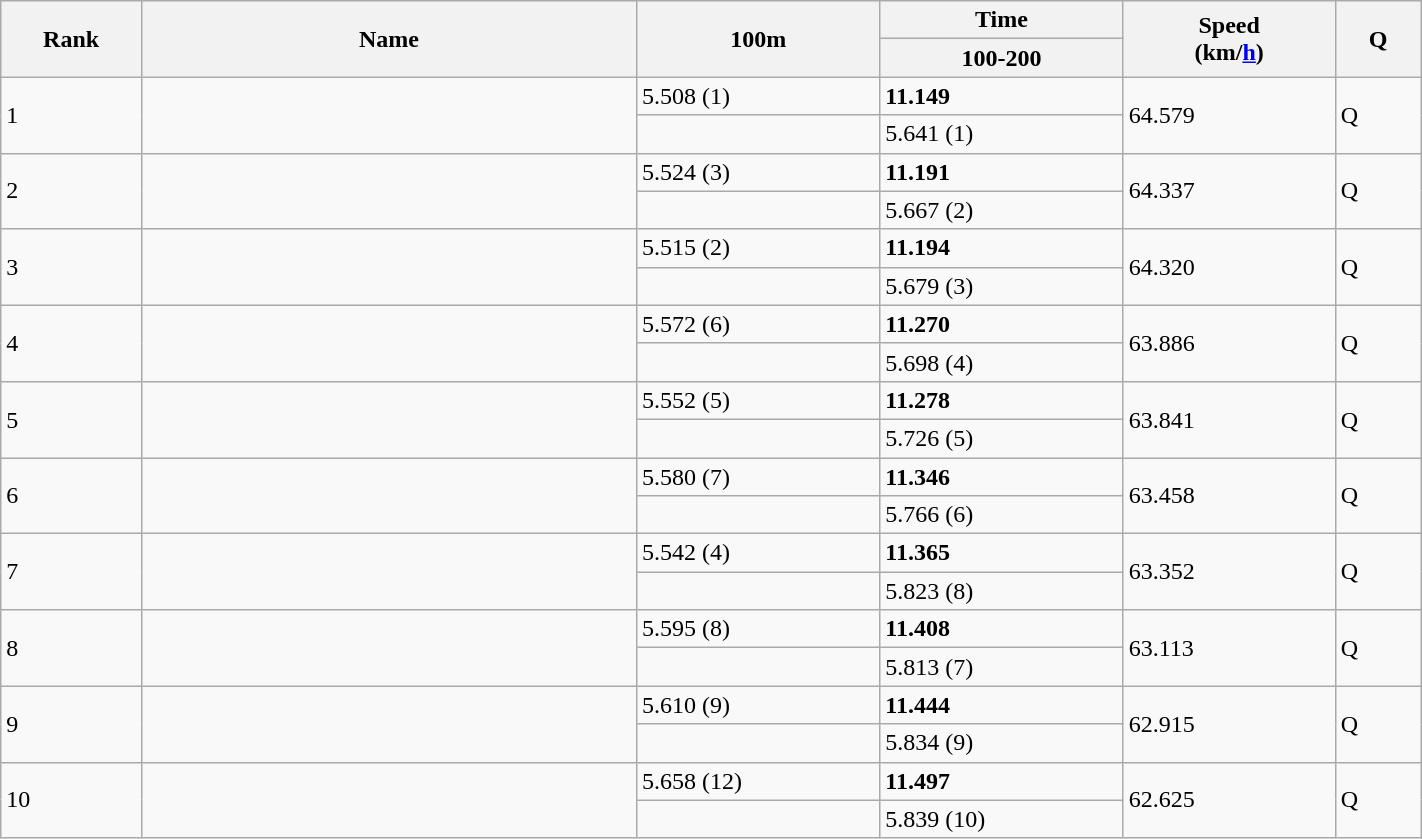<table class="wikitable" width=75%>
<tr>
<th rowspan=2 width=20>Rank</th>
<th rowspan=2 width=150>Name</th>
<th rowspan=2 width=70>100m</th>
<th width=70>Time</th>
<th rowspan=2 width=60>Speed<br>(km/<a href='#'>h</a>)</th>
<th width=20 rowspan=2>Q</th>
</tr>
<tr>
<th>100-200</th>
</tr>
<tr>
<td rowspan=2>1</td>
<td rowspan=2></td>
<td>5.508 (1)</td>
<td><strong>11.149</strong></td>
<td rowspan=2>64.579</td>
<td rowspan=2>Q</td>
</tr>
<tr>
<td></td>
<td>5.641 (1)</td>
</tr>
<tr>
<td rowspan=2>2</td>
<td rowspan=2></td>
<td>5.524 (3)</td>
<td><strong>11.191</strong></td>
<td rowspan=2>64.337</td>
<td rowspan=2>Q</td>
</tr>
<tr>
<td></td>
<td>5.667 (2)</td>
</tr>
<tr>
<td rowspan=2>3</td>
<td rowspan=2></td>
<td>5.515 (2)</td>
<td><strong>11.194</strong></td>
<td rowspan=2>64.320</td>
<td rowspan=2>Q</td>
</tr>
<tr>
<td></td>
<td>5.679 (3)</td>
</tr>
<tr>
<td rowspan=2>4</td>
<td rowspan=2></td>
<td>5.572 (6)</td>
<td><strong>11.270</strong></td>
<td rowspan=2>63.886</td>
<td rowspan=2>Q</td>
</tr>
<tr>
<td></td>
<td>5.698 (4)</td>
</tr>
<tr>
<td rowspan=2>5</td>
<td rowspan=2></td>
<td>5.552 (5)</td>
<td><strong>11.278</strong></td>
<td rowspan=2>63.841</td>
<td rowspan=2>Q</td>
</tr>
<tr>
<td></td>
<td>5.726 (5)</td>
</tr>
<tr>
<td rowspan=2>6</td>
<td rowspan=2></td>
<td>5.580 (7)</td>
<td><strong>11.346</strong></td>
<td rowspan=2>63.458</td>
<td rowspan=2>Q</td>
</tr>
<tr>
<td></td>
<td>5.766 (6)</td>
</tr>
<tr>
<td rowspan=2>7</td>
<td rowspan=2></td>
<td>5.542 (4)</td>
<td><strong>11.365</strong></td>
<td rowspan=2>63.352</td>
<td rowspan=2>Q</td>
</tr>
<tr>
<td></td>
<td>5.823 (8)</td>
</tr>
<tr>
<td rowspan=2>8</td>
<td rowspan=2></td>
<td>5.595 (8)</td>
<td><strong>11.408</strong></td>
<td rowspan=2>63.113</td>
<td rowspan=2>Q</td>
</tr>
<tr>
<td></td>
<td>5.813 (7)</td>
</tr>
<tr>
<td rowspan=2>9</td>
<td rowspan=2></td>
<td>5.610 (9)</td>
<td><strong>11.444</strong></td>
<td rowspan=2>62.915</td>
<td rowspan=2>Q</td>
</tr>
<tr>
<td></td>
<td>5.834 (9)</td>
</tr>
<tr>
<td rowspan=2>10</td>
<td rowspan=2></td>
<td>5.658 (12)</td>
<td><strong>11.497</strong></td>
<td rowspan=2>62.625</td>
<td rowspan=2>Q</td>
</tr>
<tr>
<td></td>
<td>5.839 (10)</td>
</tr>
</table>
